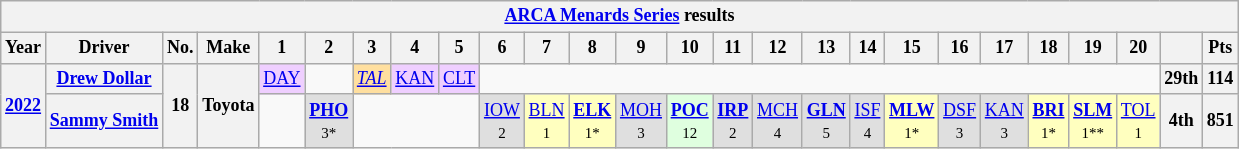<table class="wikitable" style="text-align:center; font-size:75%">
<tr>
<th colspan=27><a href='#'>ARCA Menards Series</a> results</th>
</tr>
<tr>
<th>Year</th>
<th>Driver</th>
<th>No.</th>
<th>Make</th>
<th>1</th>
<th>2</th>
<th>3</th>
<th>4</th>
<th>5</th>
<th>6</th>
<th>7</th>
<th>8</th>
<th>9</th>
<th>10</th>
<th>11</th>
<th>12</th>
<th>13</th>
<th>14</th>
<th>15</th>
<th>16</th>
<th>17</th>
<th>18</th>
<th>19</th>
<th>20</th>
<th></th>
<th>Pts</th>
</tr>
<tr>
<th rowspan=2><a href='#'>2022</a></th>
<th><a href='#'>Drew Dollar</a></th>
<th rowspan=2>18</th>
<th rowspan=2>Toyota</th>
<td style="background:#EFCFFF;"><a href='#'>DAY</a><br></td>
<td></td>
<td style="background:#FFDF9F;"><em><a href='#'>TAL</a></em><br></td>
<td style="background:#EFCFFF;"><a href='#'>KAN</a><br></td>
<td style="background:#EFCFFF;"><a href='#'>CLT</a><br></td>
<td colspan=15></td>
<th>29th</th>
<th>114</th>
</tr>
<tr>
<th><a href='#'>Sammy Smith</a></th>
<td></td>
<td style="background:#DFDFDF;"><strong><a href='#'>PHO</a></strong><br><small>3*</small></td>
<td colspan=3></td>
<td style="background:#DFDFDF;"><a href='#'>IOW</a><br><small>2</small></td>
<td style="background:#FFFFBF;"><a href='#'>BLN</a><br><small>1</small></td>
<td style="background:#FFFFBF;"><strong><a href='#'>ELK</a></strong><br><small>1*</small></td>
<td style="background:#DFDFDF;"><a href='#'>MOH</a><br><small>3</small></td>
<td style="background:#DFFFDF;"><strong><a href='#'>POC</a></strong><br><small>12</small></td>
<td style="background:#DFDFDF;"><strong><a href='#'>IRP</a></strong><br><small>2</small></td>
<td style="background:#DFDFDF;"><a href='#'>MCH</a><br><small>4</small></td>
<td style="background:#DFDFDF;"><strong><a href='#'>GLN</a></strong><br><small>5</small></td>
<td style="background:#DFDFDF;"><a href='#'>ISF</a><br><small>4</small></td>
<td style="background:#FFFFBF;"><strong><a href='#'>MLW</a></strong><br><small>1*</small></td>
<td style="background:#DFDFDF;"><a href='#'>DSF</a><br><small>3</small></td>
<td style="background:#DFDFDF;"><a href='#'>KAN</a><br><small>3</small></td>
<td style="background:#FFFFBF;"><strong><a href='#'>BRI</a></strong><br><small>1*</small></td>
<td style="background:#FFFFBF;"><strong><a href='#'>SLM</a></strong><br><small>1**</small></td>
<td style="background:#FFFFBF;"><a href='#'>TOL</a><br><small>1</small></td>
<th>4th</th>
<th>851</th>
</tr>
</table>
